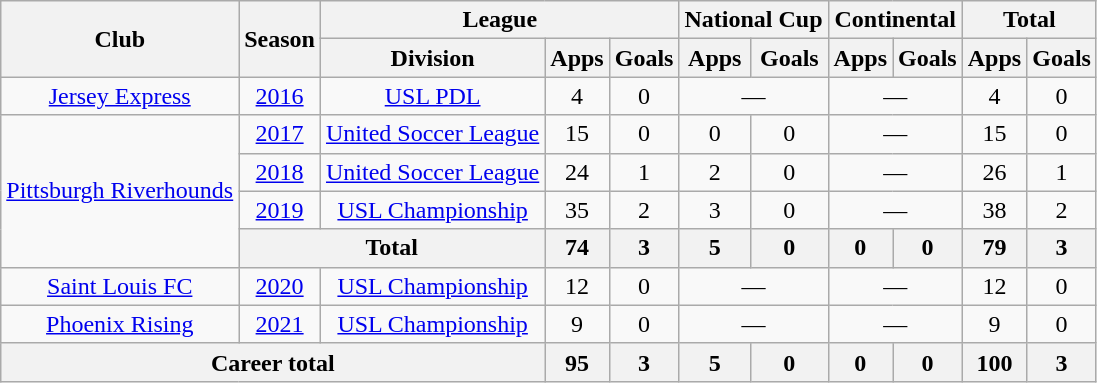<table class=wikitable style=text-align:center>
<tr>
<th rowspan=2>Club</th>
<th rowspan=2>Season</th>
<th colspan=3>League</th>
<th colspan=2>National Cup</th>
<th colspan=2>Continental</th>
<th colspan=2>Total</th>
</tr>
<tr>
<th>Division</th>
<th>Apps</th>
<th>Goals</th>
<th>Apps</th>
<th>Goals</th>
<th>Apps</th>
<th>Goals</th>
<th>Apps</th>
<th>Goals</th>
</tr>
<tr>
<td rowspan=1><a href='#'>Jersey Express</a></td>
<td><a href='#'>2016</a></td>
<td><a href='#'>USL PDL</a></td>
<td>4</td>
<td>0</td>
<td colspan=2>—</td>
<td colspan=2>—</td>
<td>4</td>
<td>0</td>
</tr>
<tr>
<td rowspan=4><a href='#'>Pittsburgh Riverhounds</a></td>
<td><a href='#'>2017</a></td>
<td><a href='#'>United Soccer League</a></td>
<td>15</td>
<td>0</td>
<td>0</td>
<td>0</td>
<td colspan=2>—</td>
<td>15</td>
<td>0</td>
</tr>
<tr>
<td><a href='#'>2018</a></td>
<td><a href='#'>United Soccer League</a></td>
<td>24</td>
<td>1</td>
<td>2</td>
<td>0</td>
<td colspan=2>—</td>
<td>26</td>
<td>1</td>
</tr>
<tr>
<td><a href='#'>2019</a></td>
<td><a href='#'>USL Championship</a></td>
<td>35</td>
<td>2</td>
<td>3</td>
<td>0</td>
<td colspan=2>—</td>
<td>38</td>
<td>2</td>
</tr>
<tr>
<th colspan=2>Total</th>
<th>74</th>
<th>3</th>
<th>5</th>
<th>0</th>
<th>0</th>
<th>0</th>
<th>79</th>
<th>3</th>
</tr>
<tr>
<td rowspan=1><a href='#'>Saint Louis FC</a></td>
<td><a href='#'>2020</a></td>
<td><a href='#'>USL Championship</a></td>
<td>12</td>
<td>0</td>
<td colspan=2>—</td>
<td colspan=2>—</td>
<td>12</td>
<td>0</td>
</tr>
<tr>
<td rowspan=1><a href='#'>Phoenix Rising</a></td>
<td><a href='#'>2021</a></td>
<td><a href='#'>USL Championship</a></td>
<td>9</td>
<td>0</td>
<td colspan=2>—</td>
<td colspan=2>—</td>
<td>9</td>
<td>0</td>
</tr>
<tr>
<th colspan=3>Career total</th>
<th>95</th>
<th>3</th>
<th>5</th>
<th>0</th>
<th>0</th>
<th>0</th>
<th>100</th>
<th>3</th>
</tr>
</table>
